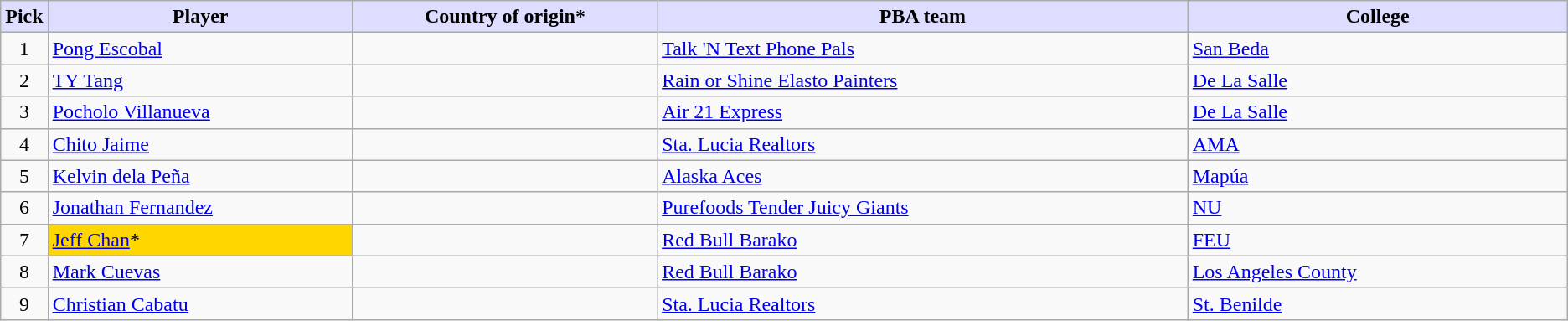<table class="wikitable">
<tr>
<th style="background:#DDDDFF;">Pick</th>
<th style="background:#DDDDFF;" width="20%">Player</th>
<th style="background:#DDDDFF;" width="20%">Country of origin*</th>
<th style="background:#DDDDFF;" width="35%">PBA team</th>
<th style="background:#DDDDFF;" width="25%">College</th>
</tr>
<tr>
<td align=center>1</td>
<td><a href='#'>Pong Escobal</a></td>
<td></td>
<td><a href='#'>Talk 'N Text Phone Pals</a></td>
<td><a href='#'>San Beda</a></td>
</tr>
<tr>
<td align=center>2</td>
<td><a href='#'>TY Tang</a></td>
<td></td>
<td><a href='#'>Rain or Shine Elasto Painters</a></td>
<td><a href='#'>De La Salle</a></td>
</tr>
<tr>
<td align=center>3</td>
<td><a href='#'>Pocholo Villanueva</a></td>
<td></td>
<td><a href='#'>Air 21 Express</a></td>
<td><a href='#'>De La Salle</a></td>
</tr>
<tr>
<td align=center>4</td>
<td><a href='#'>Chito Jaime</a></td>
<td></td>
<td><a href='#'>Sta. Lucia Realtors</a></td>
<td><a href='#'>AMA</a></td>
</tr>
<tr>
<td align=center>5</td>
<td><a href='#'>Kelvin dela Peña</a></td>
<td></td>
<td><a href='#'>Alaska Aces</a></td>
<td><a href='#'>Mapúa</a></td>
</tr>
<tr>
<td align=center>6</td>
<td><a href='#'>Jonathan Fernandez</a></td>
<td></td>
<td><a href='#'>Purefoods Tender Juicy Giants</a></td>
<td><a href='#'>NU</a></td>
</tr>
<tr>
<td align=center>7</td>
<td bgcolor=gold><a href='#'>Jeff Chan</a>*</td>
<td></td>
<td><a href='#'>Red Bull Barako</a></td>
<td><a href='#'>FEU</a></td>
</tr>
<tr>
<td align=center>8</td>
<td><a href='#'>Mark Cuevas</a></td>
<td></td>
<td><a href='#'>Red Bull Barako</a></td>
<td><a href='#'>Los Angeles County</a></td>
</tr>
<tr>
<td align=center>9</td>
<td><a href='#'>Christian Cabatu</a></td>
<td></td>
<td><a href='#'>Sta. Lucia Realtors</a></td>
<td><a href='#'>St. Benilde</a></td>
</tr>
</table>
